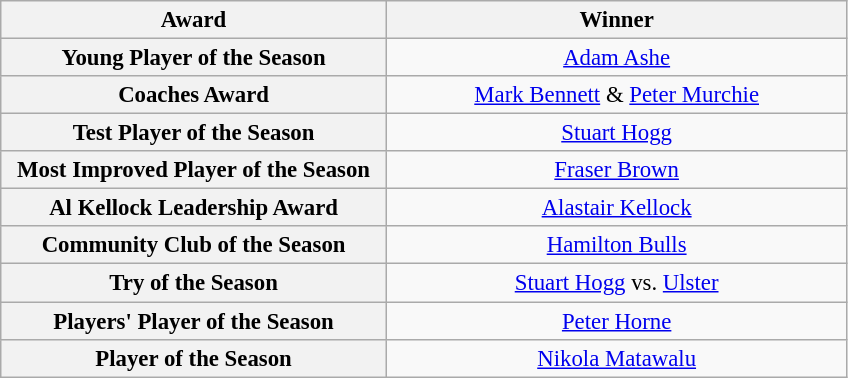<table class="wikitable" style="font-size:95%; text-align:center;">
<tr>
<th style="width:250px;">Award</th>
<th style="width:300px;">Winner</th>
</tr>
<tr>
<th>Young Player of the Season</th>
<td> <a href='#'>Adam Ashe</a></td>
</tr>
<tr>
<th>Coaches Award</th>
<td> <a href='#'>Mark Bennett</a> &  <a href='#'>Peter Murchie</a></td>
</tr>
<tr>
<th>Test Player of the Season</th>
<td> <a href='#'>Stuart Hogg</a></td>
</tr>
<tr>
<th>Most Improved Player of the Season</th>
<td> <a href='#'>Fraser Brown</a></td>
</tr>
<tr>
<th>Al Kellock Leadership Award</th>
<td> <a href='#'>Alastair Kellock</a></td>
</tr>
<tr>
<th>Community Club of the Season</th>
<td><a href='#'>Hamilton Bulls</a></td>
</tr>
<tr>
<th>Try of the Season</th>
<td> <a href='#'>Stuart Hogg</a> vs.  <a href='#'>Ulster</a></td>
</tr>
<tr>
<th>Players' Player of the Season</th>
<td> <a href='#'>Peter Horne</a></td>
</tr>
<tr>
<th>Player of the Season</th>
<td> <a href='#'>Nikola Matawalu</a></td>
</tr>
</table>
